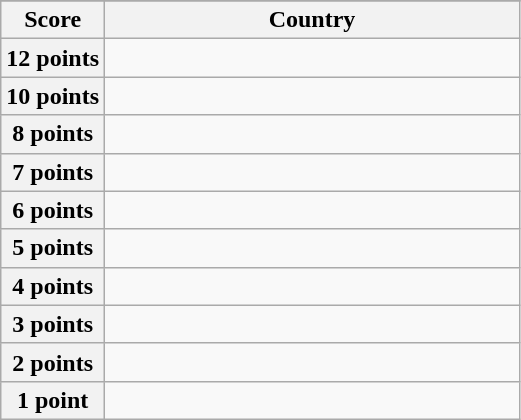<table class="wikitable">
<tr>
</tr>
<tr>
<th scope="col" width="20%">Score</th>
<th scope="col">Country</th>
</tr>
<tr>
<th scope="row">12 points</th>
<td></td>
</tr>
<tr>
<th scope="row">10 points</th>
<td></td>
</tr>
<tr>
<th scope="row">8 points</th>
<td></td>
</tr>
<tr>
<th scope="row">7 points</th>
<td></td>
</tr>
<tr>
<th scope="row">6 points</th>
<td></td>
</tr>
<tr>
<th scope="row">5 points</th>
<td></td>
</tr>
<tr>
<th scope="row">4 points</th>
<td></td>
</tr>
<tr>
<th scope="row">3 points</th>
<td></td>
</tr>
<tr>
<th scope="row">2 points</th>
<td></td>
</tr>
<tr>
<th scope="row">1 point</th>
<td></td>
</tr>
</table>
